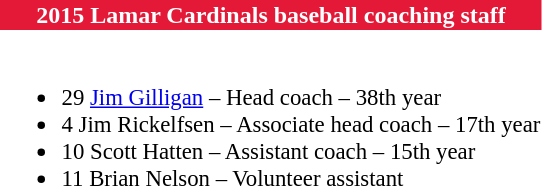<table class="toccolours" style="text-align: left;">
<tr>
<td colspan="9" style="text-align:center; background:#E31937; color:white;"><strong>2015 Lamar Cardinals baseball coaching staff</strong></td>
</tr>
<tr>
<td style="font-size: 95%;" valign="top"><br><ul><li>29 <a href='#'>Jim Gilligan</a> – Head coach – 38th year</li><li>4 Jim Rickelfsen – Associate head coach – 17th year</li><li>10 Scott Hatten – Assistant coach – 15th year</li><li>11 Brian Nelson – Volunteer assistant</li></ul></td>
</tr>
</table>
